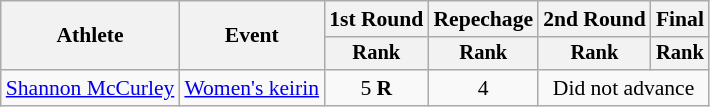<table class="wikitable" style="font-size:90%">
<tr>
<th rowspan=2>Athlete</th>
<th rowspan=2>Event</th>
<th>1st Round</th>
<th>Repechage</th>
<th>2nd Round</th>
<th>Final</th>
</tr>
<tr style="font-size:95%">
<th>Rank</th>
<th>Rank</th>
<th>Rank</th>
<th>Rank</th>
</tr>
<tr align=center>
<td align=left><a href='#'>Shannon McCurley</a></td>
<td align=left><a href='#'>Women's keirin</a></td>
<td>5 <strong>R</strong></td>
<td>4</td>
<td colspan=2>Did not advance</td>
</tr>
</table>
